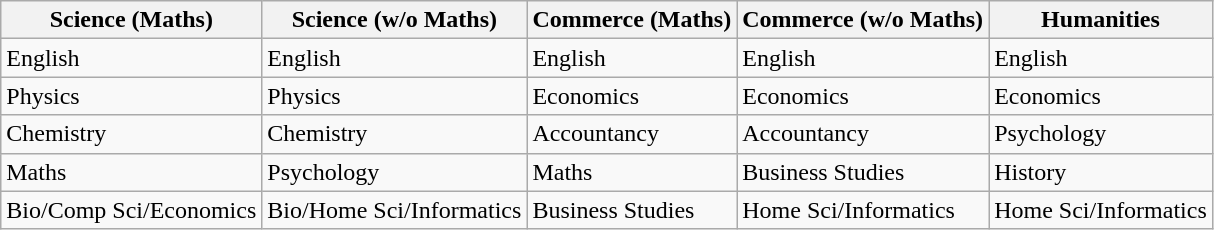<table class="wikitable">
<tr>
<th>Science (Maths)</th>
<th>Science (w/o Maths)</th>
<th>Commerce (Maths)</th>
<th>Commerce (w/o Maths)</th>
<th>Humanities</th>
</tr>
<tr>
<td>English</td>
<td>English</td>
<td>English</td>
<td>English</td>
<td>English</td>
</tr>
<tr>
<td>Physics</td>
<td>Physics</td>
<td>Economics</td>
<td>Economics</td>
<td>Economics</td>
</tr>
<tr>
<td>Chemistry</td>
<td>Chemistry</td>
<td>Accountancy</td>
<td>Accountancy</td>
<td>Psychology</td>
</tr>
<tr>
<td>Maths</td>
<td>Psychology</td>
<td>Maths</td>
<td>Business Studies</td>
<td>History</td>
</tr>
<tr>
<td>Bio/Comp Sci/Economics</td>
<td>Bio/Home Sci/Informatics</td>
<td>Business Studies</td>
<td>Home Sci/Informatics</td>
<td>Home Sci/Informatics</td>
</tr>
</table>
